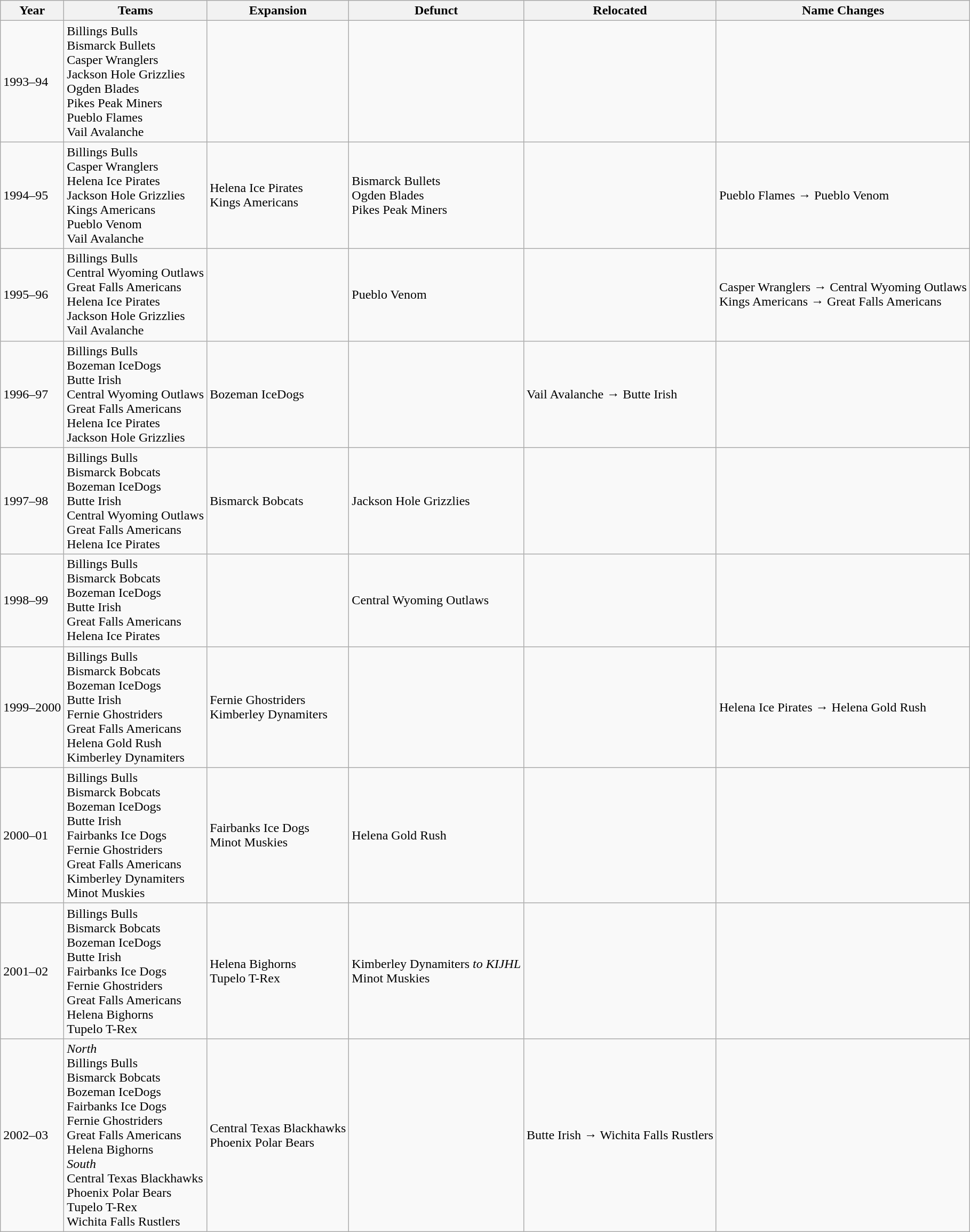<table class="wikitable">
<tr>
<th>Year</th>
<th>Teams</th>
<th>Expansion</th>
<th>Defunct</th>
<th>Relocated</th>
<th>Name Changes</th>
</tr>
<tr>
<td>1993–94</td>
<td>Billings Bulls <br> Bismarck Bullets <br> Casper Wranglers <br> Jackson Hole Grizzlies <br> Ogden Blades <br> Pikes Peak Miners <br> Pueblo Flames <br> Vail Avalanche</td>
<td></td>
<td></td>
<td></td>
<td></td>
</tr>
<tr>
<td>1994–95</td>
<td>Billings Bulls <br> Casper Wranglers <br> Helena Ice Pirates <br> Jackson Hole Grizzlies <br> Kings Americans <br> Pueblo Venom <br> Vail Avalanche</td>
<td>Helena Ice Pirates <br> Kings Americans</td>
<td>Bismarck Bullets <br> Ogden Blades <br> Pikes Peak Miners</td>
<td></td>
<td>Pueblo Flames → Pueblo Venom</td>
</tr>
<tr>
<td>1995–96</td>
<td>Billings Bulls <br> Central Wyoming Outlaws <br> Great Falls Americans <br> Helena Ice Pirates <br> Jackson Hole Grizzlies <br> Vail Avalanche</td>
<td></td>
<td>Pueblo Venom</td>
<td></td>
<td>Casper Wranglers → Central Wyoming Outlaws <br> Kings Americans → Great Falls Americans</td>
</tr>
<tr>
<td>1996–97</td>
<td>Billings Bulls <br> Bozeman IceDogs <br> Butte Irish <br> Central Wyoming Outlaws <br> Great Falls Americans <br> Helena Ice Pirates <br> Jackson Hole Grizzlies</td>
<td>Bozeman IceDogs</td>
<td></td>
<td>Vail Avalanche → Butte Irish</td>
<td></td>
</tr>
<tr>
<td>1997–98</td>
<td>Billings Bulls <br> Bismarck Bobcats <br> Bozeman IceDogs <br> Butte Irish <br> Central Wyoming Outlaws <br> Great Falls Americans <br> Helena Ice Pirates</td>
<td>Bismarck Bobcats</td>
<td>Jackson Hole Grizzlies</td>
<td></td>
<td></td>
</tr>
<tr>
<td>1998–99</td>
<td>Billings Bulls <br> Bismarck Bobcats <br> Bozeman IceDogs <br> Butte Irish <br> Great Falls Americans <br> Helena Ice Pirates</td>
<td></td>
<td>Central Wyoming Outlaws</td>
<td></td>
<td></td>
</tr>
<tr>
<td>1999–2000</td>
<td>Billings Bulls <br> Bismarck Bobcats <br> Bozeman IceDogs <br> Butte Irish <br> Fernie Ghostriders <br> Great Falls Americans <br> Helena Gold Rush <br> Kimberley Dynamiters</td>
<td>Fernie Ghostriders <br> Kimberley Dynamiters</td>
<td></td>
<td></td>
<td>Helena Ice Pirates → Helena Gold Rush</td>
</tr>
<tr>
<td>2000–01</td>
<td>Billings Bulls <br> Bismarck Bobcats <br> Bozeman IceDogs <br> Butte Irish <br> Fairbanks Ice Dogs <br> Fernie Ghostriders <br> Great Falls Americans <br> Kimberley Dynamiters <br> Minot Muskies</td>
<td>Fairbanks Ice Dogs <br> Minot Muskies</td>
<td>Helena Gold Rush</td>
<td></td>
<td></td>
</tr>
<tr>
<td>2001–02</td>
<td>Billings Bulls <br> Bismarck Bobcats <br> Bozeman IceDogs <br> Butte Irish <br> Fairbanks Ice Dogs <br> Fernie Ghostriders <br> Great Falls Americans <br> Helena Bighorns <br> Tupelo T-Rex</td>
<td>Helena Bighorns <br> Tupelo T-Rex</td>
<td>Kimberley Dynamiters <em>to KIJHL</em> <br> Minot Muskies</td>
<td></td>
<td></td>
</tr>
<tr>
<td>2002–03</td>
<td><em>North</em> <br> Billings Bulls <br> Bismarck Bobcats <br> Bozeman IceDogs <br> Fairbanks Ice Dogs <br> Fernie Ghostriders <br> Great Falls Americans <br> Helena Bighorns <br> <em>South</em> <br> Central Texas Blackhawks <br> Phoenix Polar Bears <br> Tupelo T-Rex <br> Wichita Falls Rustlers</td>
<td>Central Texas Blackhawks <br> Phoenix Polar Bears</td>
<td></td>
<td>Butte Irish → Wichita Falls Rustlers</td>
<td></td>
</tr>
</table>
